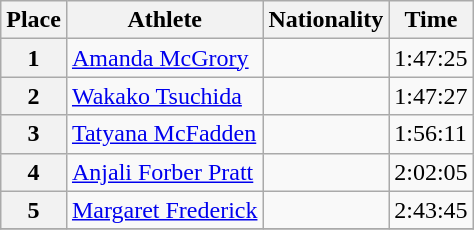<table class="wikitable sortable">
<tr>
<th>Place</th>
<th>Athlete</th>
<th>Nationality</th>
<th>Time</th>
</tr>
<tr>
<th>1</th>
<td><a href='#'>Amanda McGrory</a></td>
<td></td>
<td>1:47:25</td>
</tr>
<tr>
<th>2</th>
<td><a href='#'>Wakako Tsuchida</a></td>
<td></td>
<td>1:47:27</td>
</tr>
<tr>
<th>3</th>
<td><a href='#'>Tatyana McFadden</a></td>
<td></td>
<td>1:56:11</td>
</tr>
<tr>
<th>4</th>
<td><a href='#'>Anjali Forber Pratt</a></td>
<td></td>
<td>2:02:05</td>
</tr>
<tr>
<th>5</th>
<td><a href='#'>Margaret Frederick</a></td>
<td></td>
<td>2:43:45</td>
</tr>
<tr>
</tr>
</table>
